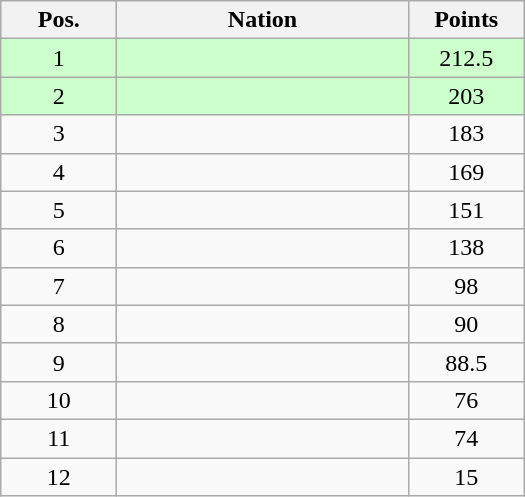<table class="wikitable gauche" cellspacing="1" style="width:350px;">
<tr style="background:#efefef; text-align:center;">
<th style="width:70px;">Pos.</th>
<th>Nation</th>
<th style="width:70px;">Points</th>
</tr>
<tr style="vertical-align:top; text-align:center; background:#ccffcc;">
<td>1</td>
<td style="text-align:left;"></td>
<td>212.5</td>
</tr>
<tr style="vertical-align:top; text-align:center; background:#ccffcc;">
<td>2</td>
<td style="text-align:left;"></td>
<td>203</td>
</tr>
<tr style="vertical-align:top; text-align:center;">
<td>3</td>
<td style="text-align:left;"></td>
<td>183</td>
</tr>
<tr style="vertical-align:top; text-align:center;">
<td>4</td>
<td style="text-align:left;"></td>
<td>169</td>
</tr>
<tr style="vertical-align:top; text-align:center;">
<td>5</td>
<td style="text-align:left;"></td>
<td>151</td>
</tr>
<tr style="vertical-align:top; text-align:center;">
<td>6</td>
<td style="text-align:left;"></td>
<td>138</td>
</tr>
<tr style="vertical-align:top; text-align:center;">
<td>7</td>
<td style="text-align:left;"></td>
<td>98</td>
</tr>
<tr style="vertical-align:top; text-align:center;">
<td>8</td>
<td style="text-align:left;"></td>
<td>90</td>
</tr>
<tr style="vertical-align:top; text-align:center;">
<td>9</td>
<td style="text-align:left;"></td>
<td>88.5</td>
</tr>
<tr style="vertical-align:top; text-align:center;">
<td>10</td>
<td style="text-align:left;"></td>
<td>76</td>
</tr>
<tr style="vertical-align:top; text-align:center;">
<td>11</td>
<td style="text-align:left;"></td>
<td>74</td>
</tr>
<tr style="vertical-align:top; text-align:center;">
<td>12</td>
<td style="text-align:left;"></td>
<td>15</td>
</tr>
</table>
